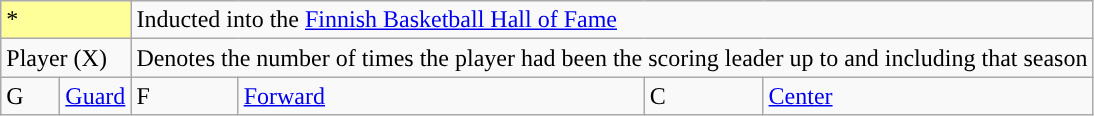<table class="wikitable">
<tr>
<td colspan="2" style="background-color:#FFFF99;">*</td>
<td colspan="5">Inducted into the <a href='#'>Finnish Basketball Hall of Fame</a></td>
</tr>
<tr>
<td colspan="2">Player (X)</td>
<td colspan="5">Denotes the number of times the player had been the scoring leader up to and including that season</td>
</tr>
<tr>
<td style="width:2em">G</td>
<td colspan="2"><a href='#'>Guard</a></td>
<td>F</td>
<td><a href='#'>Forward</a></td>
<td>C</td>
<td><a href='#'>Center</a></td>
</tr>
</table>
